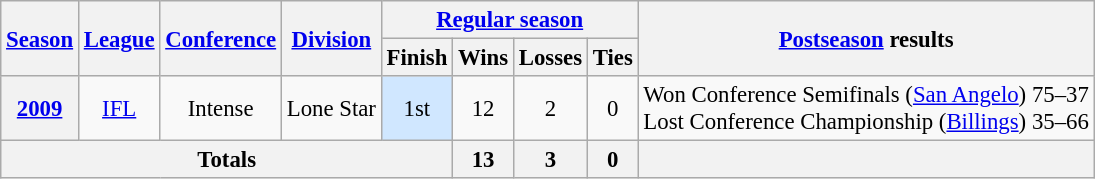<table class="wikitable" style="font-size: 95%; text-align:center">
<tr>
<th rowspan="2"><a href='#'>Season</a></th>
<th rowspan="2"><a href='#'>League</a></th>
<th rowspan="2"><a href='#'>Conference</a></th>
<th rowspan="2"><a href='#'>Division</a></th>
<th colspan="4"><a href='#'>Regular season</a></th>
<th rowspan="2"><a href='#'>Postseason</a> results</th>
</tr>
<tr>
<th>Finish</th>
<th>Wins</th>
<th>Losses</th>
<th>Ties</th>
</tr>
<tr>
<th><a href='#'>2009</a></th>
<td><a href='#'>IFL</a></td>
<td>Intense</td>
<td>Lone Star</td>
<td bgcolor=#d0e7ff>1st</td>
<td>12</td>
<td>2</td>
<td>0</td>
<td align=left>Won Conference Semifinals (<a href='#'>San Angelo</a>) 75–37<br>Lost Conference Championship (<a href='#'>Billings</a>) 35–66</td>
</tr>
<tr>
<th colspan="5">Totals</th>
<th>13</th>
<th>3</th>
<th>0</th>
<th></th>
</tr>
</table>
